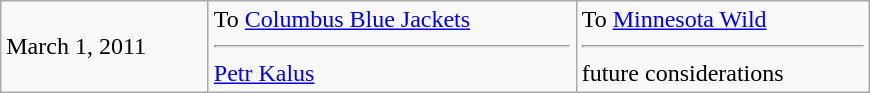<table class="wikitable" style="border:1px solid #999; width:580px;">
<tr>
<td>March 1, 2011</td>
<td valign="top">To <a href='#'>Columbus Blue Jackets</a> <hr><a href='#'>Petr Kalus</a></td>
<td valign="top">To <a href='#'>Minnesota Wild</a> <hr>future considerations</td>
</tr>
</table>
